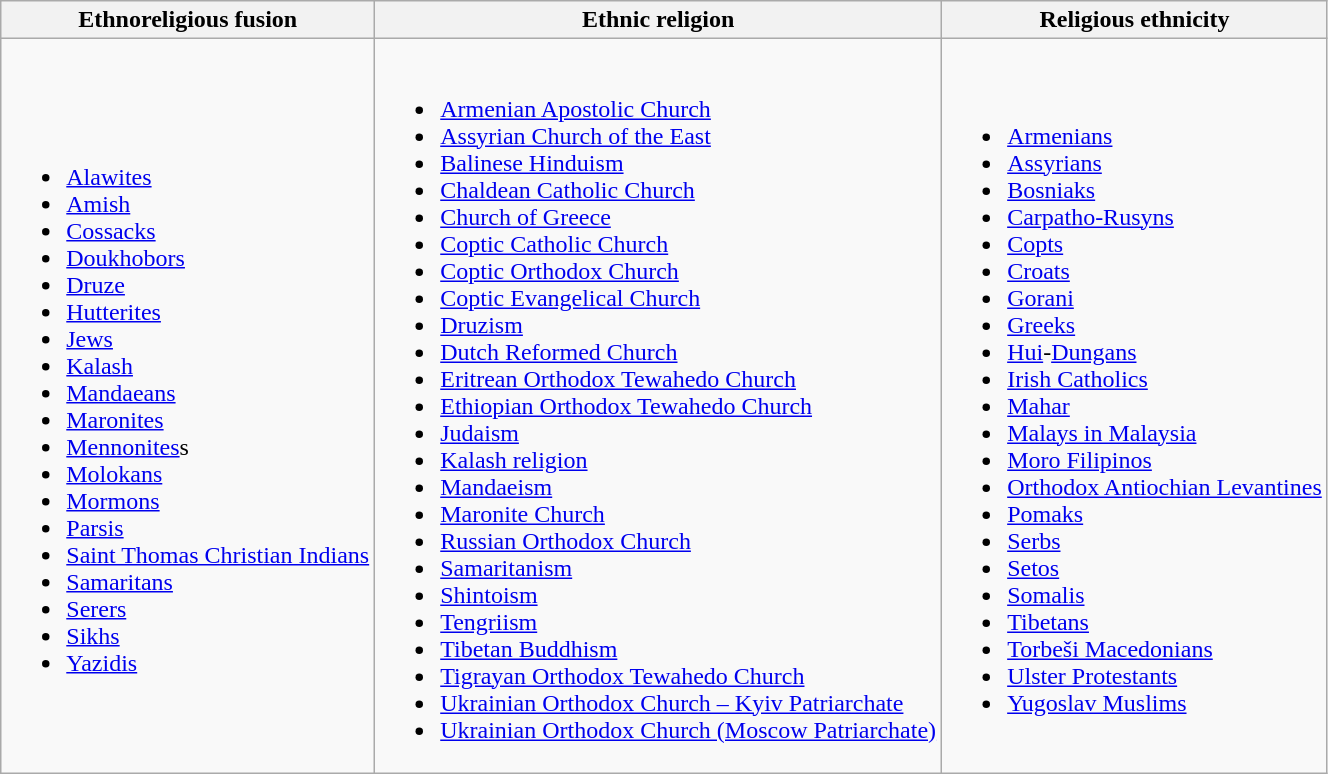<table class="wikitable">
<tr>
<th>Ethnoreligious fusion</th>
<th>Ethnic religion</th>
<th>Religious ethnicity</th>
</tr>
<tr>
<td><br><ul><li><a href='#'>Alawites</a></li><li><a href='#'>Amish</a></li><li><a href='#'>Cossacks</a></li><li><a href='#'>Doukhobors</a></li><li><a href='#'>Druze</a></li><li><a href='#'>Hutterites</a></li><li><a href='#'>Jews</a></li><li><a href='#'>Kalash</a></li><li><a href='#'>Mandaeans</a></li><li><a href='#'>Maronites</a></li><li><a href='#'>Mennonites</a>s</li><li><a href='#'>Molokans</a></li><li><a href='#'>Mormons</a></li><li><a href='#'>Parsis</a></li><li><a href='#'>Saint Thomas Christian Indians</a></li><li><a href='#'>Samaritans</a></li><li><a href='#'>Serers</a></li><li><a href='#'>Sikhs</a></li><li><a href='#'>Yazidis</a></li></ul></td>
<td><br><ul><li><a href='#'>Armenian Apostolic Church</a></li><li><a href='#'>Assyrian Church of the East</a></li><li><a href='#'>Balinese Hinduism</a></li><li><a href='#'>Chaldean Catholic Church</a></li><li><a href='#'>Church of Greece</a></li><li><a href='#'>Coptic Catholic Church</a></li><li><a href='#'>Coptic Orthodox Church</a></li><li><a href='#'>Coptic Evangelical Church</a></li><li><a href='#'>Druzism</a></li><li><a href='#'>Dutch Reformed Church</a></li><li><a href='#'>Eritrean Orthodox Tewahedo Church</a></li><li><a href='#'>Ethiopian Orthodox Tewahedo Church</a></li><li><a href='#'>Judaism</a></li><li><a href='#'>Kalash religion</a></li><li><a href='#'>Mandaeism</a></li><li><a href='#'>Maronite Church</a></li><li><a href='#'>Russian Orthodox Church</a></li><li><a href='#'>Samaritanism</a></li><li><a href='#'>Shintoism</a></li><li><a href='#'>Tengriism</a></li><li><a href='#'>Tibetan Buddhism</a></li><li><a href='#'>Tigrayan Orthodox Tewahedo Church</a></li><li><a href='#'>Ukrainian Orthodox Church – Kyiv Patriarchate</a></li><li><a href='#'>Ukrainian Orthodox Church (Moscow Patriarchate)</a></li></ul></td>
<td><br><ul><li><a href='#'>Armenians</a></li><li><a href='#'>Assyrians</a></li><li><a href='#'>Bosniaks</a></li><li><a href='#'>Carpatho-Rusyns</a></li><li><a href='#'>Copts</a></li><li><a href='#'>Croats</a></li><li><a href='#'>Gorani</a></li><li><a href='#'>Greeks</a></li><li><a href='#'>Hui</a>-<a href='#'>Dungans</a></li><li><a href='#'>Irish Catholics</a></li><li><a href='#'>Mahar</a></li><li><a href='#'>Malays in Malaysia</a></li><li><a href='#'>Moro Filipinos</a></li><li><a href='#'>Orthodox Antiochian Levantines</a></li><li><a href='#'>Pomaks</a></li><li><a href='#'>Serbs</a></li><li><a href='#'>Setos</a></li><li><a href='#'>Somalis</a></li><li><a href='#'>Tibetans</a></li><li><a href='#'>Torbeši Macedonians</a></li><li><a href='#'>Ulster Protestants</a></li><li><a href='#'>Yugoslav Muslims</a></li></ul></td>
</tr>
</table>
